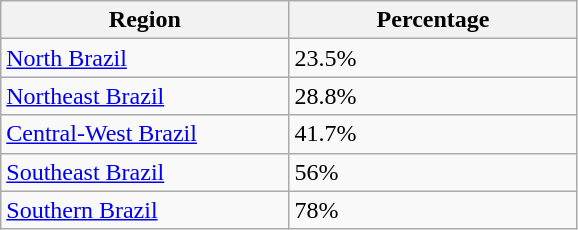<table class="wikitable">
<tr>
<th style="width:35%">Region</th>
<th style="width:35%">Percentage</th>
</tr>
<tr>
<td><a href='#'>North Brazil</a></td>
<td>23.5%</td>
</tr>
<tr>
<td><a href='#'>Northeast Brazil</a></td>
<td>28.8%</td>
</tr>
<tr>
<td><a href='#'>Central-West Brazil</a></td>
<td>41.7%</td>
</tr>
<tr>
<td><a href='#'>Southeast Brazil</a></td>
<td>56%</td>
</tr>
<tr>
<td><a href='#'>Southern Brazil</a></td>
<td>78%</td>
</tr>
</table>
